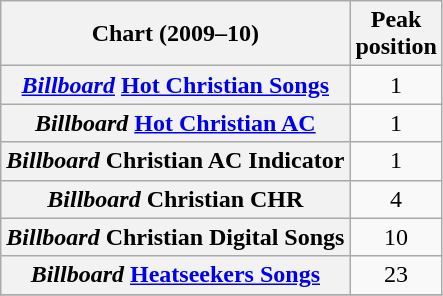<table class="wikitable plainrowheaders">
<tr>
<th scope="col">Chart (2009–10)</th>
<th scope="col">Peak<br>position</th>
</tr>
<tr>
<th scope="row"><em><a href='#'>Billboard</a></em> <a href='#'>Hot Christian Songs</a></th>
<td align="center">1</td>
</tr>
<tr>
<th scope="row"><em>Billboard</em> <a href='#'>Hot Christian AC</a></th>
<td align="center">1</td>
</tr>
<tr>
<th scope="row"><em>Billboard</em> Christian AC Indicator</th>
<td align="center">1</td>
</tr>
<tr>
<th scope="row"><em>Billboard</em> Christian CHR</th>
<td align="center">4</td>
</tr>
<tr>
<th scope="row"><em>Billboard</em> Christian Digital Songs</th>
<td align="center">10</td>
</tr>
<tr>
<th scope="row"><em>Billboard</em> <a href='#'>Heatseekers Songs</a></th>
<td align="center">23</td>
</tr>
<tr>
</tr>
</table>
